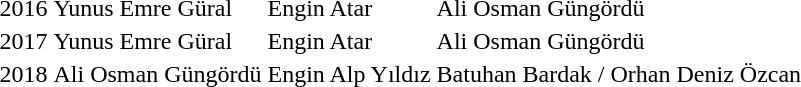<table>
<tr>
<td>2016</td>
<td>Yunus Emre Güral</td>
<td>Engin Atar</td>
<td>Ali Osman Güngördü</td>
</tr>
<tr>
<td>2017</td>
<td>Yunus Emre Güral</td>
<td>Engin Atar</td>
<td>Ali Osman Güngördü</td>
</tr>
<tr>
<td>2018</td>
<td>Ali Osman Güngördü</td>
<td>Engin Alp Yıldız</td>
<td>Batuhan Bardak / Orhan Deniz Özcan</td>
</tr>
</table>
